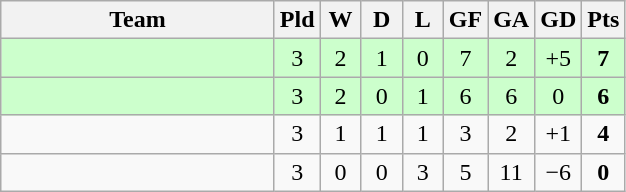<table class="wikitable" style="text-align:center;">
<tr>
<th width=175>Team</th>
<th width=20 abbr="Played">Pld</th>
<th width=20 abbr="Won">W</th>
<th width=20 abbr="Drawn">D</th>
<th width=20 abbr="Lost">L</th>
<th width=20 abbr="Goals for">GF</th>
<th width=20 abbr="Goals against">GA</th>
<th width=20 abbr="Goal difference">GD</th>
<th width=20 abbr="Points">Pts</th>
</tr>
<tr ---- align="center" bgcolor="ccffcc">
<td align="left"></td>
<td>3</td>
<td>2</td>
<td>1</td>
<td>0</td>
<td>7</td>
<td>2</td>
<td>+5</td>
<td><strong>7</strong></td>
</tr>
<tr ---- align="center" bgcolor="ccffcc">
<td align="left"></td>
<td>3</td>
<td>2</td>
<td>0</td>
<td>1</td>
<td>6</td>
<td>6</td>
<td>0</td>
<td><strong>6</strong></td>
</tr>
<tr ---- align="center">
<td align="left"></td>
<td>3</td>
<td>1</td>
<td>1</td>
<td>1</td>
<td>3</td>
<td>2</td>
<td>+1</td>
<td><strong>4</strong></td>
</tr>
<tr ---- align="center">
<td align="left"></td>
<td>3</td>
<td>0</td>
<td>0</td>
<td>3</td>
<td>5</td>
<td>11</td>
<td>−6</td>
<td><strong>0</strong></td>
</tr>
</table>
